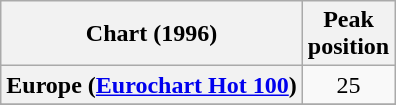<table class="wikitable sortable plainrowheaders" style="text-align:center">
<tr>
<th>Chart (1996)</th>
<th>Peak<br>position</th>
</tr>
<tr>
<th scope="row">Europe (<a href='#'>Eurochart Hot 100</a>)</th>
<td>25</td>
</tr>
<tr>
</tr>
<tr>
</tr>
<tr>
</tr>
</table>
